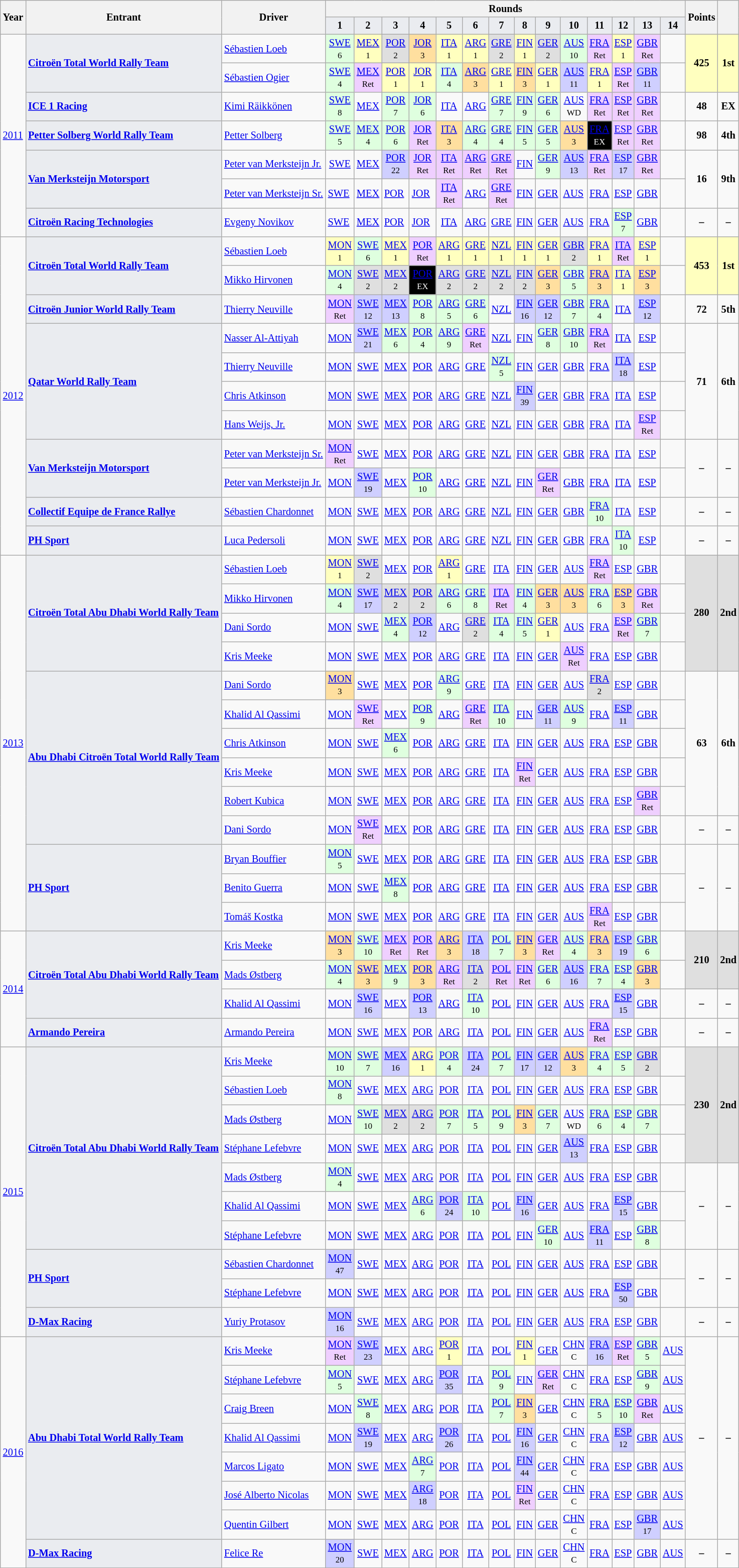<table class="wikitable" style="font-size: 85%;">
<tr>
<th rowspan="2">Year</th>
<th rowspan="2">Entrant</th>
<th rowspan="2">Driver</th>
<th colspan="14">Rounds</th>
<th rowspan="2">Points</th>
<th rowspan="2" scope="column"></th>
</tr>
<tr>
<td style="background:#eaecf0; text-align:center"><strong>1</strong></td>
<td style="background:#eaecf0; text-align:center"><strong>2</strong></td>
<td style="background:#eaecf0; text-align:center"><strong>3</strong></td>
<td style="background:#eaecf0; text-align:center"><strong>4</strong></td>
<td style="background:#eaecf0; text-align:center"><strong>5</strong></td>
<td style="background:#eaecf0; text-align:center"><strong>6</strong></td>
<td style="background:#eaecf0; text-align:center"><strong>7</strong></td>
<td style="background:#eaecf0; text-align:center"><strong>8</strong></td>
<td style="background:#eaecf0; text-align:center"><strong>9</strong></td>
<td style="background:#eaecf0; text-align:center"><strong>10</strong></td>
<td style="background:#eaecf0; text-align:center"><strong>11</strong></td>
<td style="background:#eaecf0; text-align:center"><strong>12</strong></td>
<td style="background:#eaecf0; text-align:center"><strong>13</strong></td>
<td style="background:#eaecf0; text-align:center"><strong>14</strong></td>
</tr>
<tr>
<td rowspan="7"><a href='#'>2011</a></td>
<td style="background:#eaecf0;text-align:left" rowspan="2"> <strong><a href='#'>Citroën Total World Rally Team</a></strong></td>
<td align="left"> <a href='#'>Sébastien Loeb</a></td>
<td style="background:#dfffdf;text-align:center"><a href='#'>SWE</a><br><small>6</small></td>
<td style="background:#ffffbf;text-align:center"><a href='#'>MEX</a><br><small>1</small></td>
<td style="background:#dfdfdf;text-align:center"><a href='#'>POR</a><br><small>2</small></td>
<td style="background:#ffdf9f;text-align:center"><a href='#'>JOR</a><br><small>3</small></td>
<td style="background:#ffffbf;text-align:center"><a href='#'>ITA</a><br><small>1</small></td>
<td style="background:#ffffbf;text-align:center"><a href='#'>ARG</a><br><small>1</small></td>
<td style="background:#dfdfdf;text-align:center"><a href='#'>GRE</a><br><small>2</small></td>
<td style="background:#ffffbf;text-align:center"><a href='#'>FIN</a><br><small>1</small></td>
<td style="background:#dfdfdf;text-align:center"><a href='#'>GER</a><br><small>2</small></td>
<td style="background:#dfffdf;text-align:center"><a href='#'>AUS</a><br><small>10</small></td>
<td style="background:#efcfff;text-align:center"><a href='#'>FRA</a><br><small>Ret</small></td>
<td style="background:#ffffbf;text-align:center"><a href='#'>ESP</a><br><small>1</small></td>
<td style="background:#efcfff;text-align:center"><a href='#'>GBR</a><br><small>Ret</small></td>
<td></td>
<td rowspan="2" style="background-color:#ffffbf;text-align:center"><strong>425</strong></td>
<td rowspan="2" style="background-color:#ffffbf;text-align:center"><strong>1st</strong></td>
</tr>
<tr>
<td align="left"> <a href='#'>Sébastien Ogier</a></td>
<td style="background:#dfffdf;text-align:center"><a href='#'>SWE</a><br><small>4</small></td>
<td style="background:#efcfff;text-align:center"><a href='#'>MEX</a><br><small>Ret</small></td>
<td style="background:#ffffbf;text-align:center"><a href='#'>POR</a><br><small>1</small></td>
<td style="background:#ffffbf;text-align:center"><a href='#'>JOR</a><br><small>1</small></td>
<td style="background:#dfffdf;text-align:center"><a href='#'>ITA</a><br><small>4</small></td>
<td style="background:#ffdf9f;text-align:center"><a href='#'>ARG</a><br><small>3</small></td>
<td style="background:#ffffbf;text-align:center"><a href='#'>GRE</a><br><small>1</small></td>
<td style="background:#ffdf9f;text-align:center"><a href='#'>FIN</a><br><small>3</small></td>
<td style="background:#ffffbf;text-align:center"><a href='#'>GER</a><br><small>1</small></td>
<td style="background:#cfcfff;text-align:center"><a href='#'>AUS</a><br><small>11</small></td>
<td style="background:#ffffbf;text-align:center"><a href='#'>FRA</a><br><small>1</small></td>
<td style="background:#efcfff;text-align:center"><a href='#'>ESP</a><br><small>Ret</small></td>
<td style="background:#cfcfff;text-align:center"><a href='#'>GBR</a><br><small>11</small></td>
<td></td>
</tr>
<tr>
<td style="background:#eaecf0;text-align:left"> <strong><a href='#'>ICE 1 Racing</a></strong></td>
<td align="left"> <a href='#'>Kimi Räikkönen</a></td>
<td style="background:#dfffdf;text-align:center"><a href='#'>SWE</a><br><small>8</small></td>
<td align="center"><a href='#'>MEX</a></td>
<td style="background:#dfffdf;text-align:center"><a href='#'>POR</a><br><small>7</small></td>
<td style="background:#dfffdf;text-align:center"><a href='#'>JOR</a><br><small>6</small></td>
<td align="center"><a href='#'>ITA</a></td>
<td align="center"><a href='#'>ARG</a></td>
<td style="background:#dfffdf;text-align:center"><a href='#'>GRE</a><br><small>7</small></td>
<td style="background:#dfffdf;text-align:center"><a href='#'>FIN</a><br><small>9</small></td>
<td style="background:#dfffdf;text-align:center"><a href='#'>GER</a><br><small>6</small></td>
<td align="center"><a href='#'>AUS</a><br><small>WD</small></td>
<td style="background:#efcfff;text-align:center"><a href='#'>FRA</a><br><small>Ret</small></td>
<td style="background:#efcfff;text-align:center"><a href='#'>ESP</a><br><small>Ret</small></td>
<td style="background:#efcfff;text-align:center"><a href='#'>GBR</a><br><small>Ret</small></td>
<td></td>
<td align="center"><strong>48</strong></td>
<td align="center"><strong>EX</strong></td>
</tr>
<tr>
<td style="background:#eaecf0;text-align:left"> <strong><a href='#'>Petter Solberg World Rally Team</a></strong></td>
<td align="left"> <a href='#'>Petter Solberg</a></td>
<td style="background:#dfffdf;text-align:center"><a href='#'>SWE</a><br><small>5</small></td>
<td style="background:#dfffdf;text-align:center"><a href='#'>MEX</a><br><small>4</small></td>
<td style="background:#dfffdf;text-align:center"><a href='#'>POR</a><br><small>6</small></td>
<td style="background:#efcfff;text-align:center"><a href='#'>JOR</a><br><small>Ret</small></td>
<td style="background:#ffdf9f;text-align:center"><a href='#'>ITA</a><br><small>3</small></td>
<td style="background:#dfffdf;text-align:center"><a href='#'>ARG</a><br><small>4</small></td>
<td style="background:#dfffdf;text-align:center"><a href='#'>GRE</a><br><small>4</small></td>
<td style="background:#dfffdf;text-align:center"><a href='#'>FIN</a><br><small>5</small></td>
<td style="background:#dfffdf;text-align:center"><a href='#'>GER</a><br><small>5</small></td>
<td style="background:#ffdf9f;text-align:center"><a href='#'>AUS</a><br><small>3</small></td>
<td style="background:#000000;text-align:center;color:white"><a href='#'>FRA</a><br><small>EX</small></td>
<td style="background:#efcfff;text-align:center"><a href='#'>ESP</a><br><small>Ret</small></td>
<td style="background:#efcfff;text-align:center"><a href='#'>GBR</a><br><small>Ret</small></td>
<td></td>
<td align="center"><strong>98</strong></td>
<td align="center"><strong>4th</strong></td>
</tr>
<tr>
<td style="background:#eaecf0;text-align:left" rowspan="2"> <strong><a href='#'>Van Merksteijn Motorsport</a></strong></td>
<td align="left"> <a href='#'>Peter van Merksteijn Jr.</a></td>
<td align="center"><a href='#'>SWE</a></td>
<td align="center"><a href='#'>MEX</a></td>
<td style="background:#cfcfff;text-align:center"><a href='#'>POR</a><br><small>22</small></td>
<td style="background:#efcfff;text-align:center"><a href='#'>JOR</a><br><small>Ret</small></td>
<td style="background:#efcfff;text-align:center"><a href='#'>ITA</a><br><small>Ret</small></td>
<td style="background:#efcfff;text-align:center"><a href='#'>ARG</a><br><small>Ret</small></td>
<td style="background:#efcfff;text-align:center"><a href='#'>GRE</a><br><small>Ret</small></td>
<td align="center"><a href='#'>FIN</a></td>
<td style="background:#dfffdf;text-align:center"><a href='#'>GER</a><br><small>9</small></td>
<td style="background:#cfcfff;text-align:center"><a href='#'>AUS</a><br><small>13</small></td>
<td style="background:#efcfff;text-align:center"><a href='#'>FRA</a><br><small>Ret</small></td>
<td style="background:#cfcfff;text-align:center"><a href='#'>ESP</a><br><small>17</small></td>
<td style="background:#efcfff;text-align:center"><a href='#'>GBR</a><br><small>Ret</small></td>
<td></td>
<td rowspan="2" align="center"><strong>16</strong></td>
<td rowspan="2" align="center"><strong>9th</strong></td>
</tr>
<tr>
<td align="left"> <a href='#'>Peter van Merksteijn Sr.</a></td>
<td><a href='#'>SWE</a></td>
<td><a href='#'>MEX</a></td>
<td><a href='#'>POR</a></td>
<td><a href='#'>JOR</a></td>
<td style="background:#efcfff;text-align:center"><a href='#'>ITA</a><br><small>Ret</small></td>
<td><a href='#'>ARG</a></td>
<td style="background:#efcfff;text-align:center"><a href='#'>GRE</a><br><small>Ret</small></td>
<td><a href='#'>FIN</a></td>
<td><a href='#'>GER</a></td>
<td><a href='#'>AUS</a></td>
<td><a href='#'>FRA</a></td>
<td><a href='#'>ESP</a></td>
<td><a href='#'>GBR</a></td>
<td></td>
</tr>
<tr>
<td style="background:#eaecf0;text-align:left"> <strong><a href='#'>Citroën Racing Technologies</a></strong></td>
<td align="left"> <a href='#'>Evgeny Novikov</a></td>
<td><a href='#'>SWE</a></td>
<td><a href='#'>MEX</a></td>
<td><a href='#'>POR</a></td>
<td><a href='#'>JOR</a></td>
<td align="center"><a href='#'>ITA</a></td>
<td><a href='#'>ARG</a></td>
<td><a href='#'>GRE</a></td>
<td><a href='#'>FIN</a></td>
<td><a href='#'>GER</a></td>
<td><a href='#'>AUS</a></td>
<td><a href='#'>FRA</a></td>
<td style="background:#dfffdf;text-align:center"><a href='#'>ESP</a><br><small>7</small></td>
<td><a href='#'>GBR</a></td>
<td></td>
<td align="center"><strong>–</strong></td>
<td align="center"><strong>–</strong></td>
</tr>
<tr>
<td rowspan="11"><a href='#'>2012</a></td>
<td style="background:#eaecf0;text-align:left" rowspan="2"> <strong><a href='#'>Citroën Total World Rally Team</a></strong></td>
<td align="left"> <a href='#'>Sébastien Loeb</a></td>
<td style="background:#ffffbf;text-align:center"><a href='#'>MON</a><br><small>1</small></td>
<td style="background:#dfffdf;text-align:center"><a href='#'>SWE</a><br><small>6</small></td>
<td style="background:#ffffbf;text-align:center"><a href='#'>MEX</a><br><small>1</small></td>
<td style="background:#efcfff;text-align:center"><a href='#'>POR</a><br><small>Ret</small></td>
<td style="background:#ffffbf;text-align:center"><a href='#'>ARG</a><br><small>1</small></td>
<td style="background:#ffffbf;text-align:center"><a href='#'>GRE</a><br><small>1</small></td>
<td style="background:#ffffbf;text-align:center"><a href='#'>NZL</a><br><small>1</small></td>
<td style="background:#ffffbf;text-align:center"><a href='#'>FIN</a><br><small>1</small></td>
<td style="background:#ffffbf;text-align:center"><a href='#'>GER</a><br><small>1</small></td>
<td style="background:#dfdfdf;text-align:center"><a href='#'>GBR</a><br><small>2</small></td>
<td style="background:#ffffbf;text-align:center"><a href='#'>FRA</a><br><small>1</small></td>
<td style="background:#efcfff;text-align:center"><a href='#'>ITA</a><br><small>Ret</small></td>
<td style="background:#ffffbf;text-align:center"><a href='#'>ESP</a><br><small>1</small></td>
<td></td>
<td rowspan="2" style="background-color:#ffffbf;text-align:center"><strong>453</strong></td>
<td rowspan="2" style="background-color:#ffffbf;text-align:center"><strong>1st</strong></td>
</tr>
<tr>
<td align="left"> <a href='#'>Mikko Hirvonen</a></td>
<td style="background:#dfffdf;text-align:center"><a href='#'>MON</a><br><small>4</small></td>
<td style="background:#dfdfdf;text-align:center"><a href='#'>SWE</a><br><small>2</small></td>
<td style="background:#dfdfdf;text-align:center"><a href='#'>MEX</a><br><small>2</small></td>
<td style="background:#000000;text-align:center;color:white"><a href='#'>POR</a><br><small>EX</small></td>
<td style="background:#dfdfdf;text-align:center"><a href='#'>ARG</a><br><small>2</small></td>
<td style="background:#dfdfdf;text-align:center"><a href='#'>GRE</a><br><small>2</small></td>
<td style="background:#dfdfdf;text-align:center"><a href='#'>NZL</a><br><small>2</small></td>
<td style="background:#dfdfdf;text-align:center"><a href='#'>FIN</a><br><small>2</small></td>
<td style="background:#ffdf9f;text-align:center"><a href='#'>GER</a><br><small>3</small></td>
<td style="background:#dfffdf;text-align:center"><a href='#'>GBR</a><br><small>5</small></td>
<td style="background:#ffdf9f;text-align:center"><a href='#'>FRA</a><br><small>3</small></td>
<td style="background:#ffffbf;text-align:center"><a href='#'>ITA</a><br><small>1</small></td>
<td style="background:#ffdf9f;text-align:center"><a href='#'>ESP</a><br><small>3</small></td>
<td></td>
</tr>
<tr>
<td style="background:#eaecf0;text-align:left"> <strong><a href='#'>Citroën Junior World Rally Team</a></strong></td>
<td align="left"> <a href='#'>Thierry Neuville</a></td>
<td style="background:#efcfff;text-align:center"><a href='#'>MON</a><br><small>Ret</small></td>
<td style="background:#cfcfff;text-align:center"><a href='#'>SWE</a><br><small>12</small></td>
<td style="background:#cfcfff;text-align:center"><a href='#'>MEX</a><br><small>13</small></td>
<td style="background:#dfffdf;text-align:center"><a href='#'>POR</a><br><small>8</small></td>
<td style="background:#dfffdf;text-align:center"><a href='#'>ARG</a><br><small>5</small></td>
<td style="background:#dfffdf;text-align:center"><a href='#'>GRE</a><br><small>6</small></td>
<td align="center"><a href='#'>NZL</a></td>
<td style="background:#cfcfff;text-align:center"><a href='#'>FIN</a><br><small>16</small></td>
<td style="background:#cfcfff;text-align:center"><a href='#'>GER</a><br><small>12</small></td>
<td style="background:#dfffdf;text-align:center"><a href='#'>GBR</a><br><small>7</small></td>
<td style="background:#dfffdf;text-align:center"><a href='#'>FRA</a><br><small>4</small></td>
<td align="center"><a href='#'>ITA</a></td>
<td style="background:#cfcfff;text-align:center"><a href='#'>ESP</a><br><small>12</small></td>
<td></td>
<td align="center"><strong>72</strong></td>
<td align="center"><strong>5th</strong></td>
</tr>
<tr>
<td style="background:#eaecf0;text-align:left" rowspan="4"> <strong><a href='#'>Qatar World Rally Team</a></strong></td>
<td align="left"> <a href='#'>Nasser Al-Attiyah</a></td>
<td align="center"><a href='#'>MON</a></td>
<td style="background:#cfcfff;text-align:center"><a href='#'>SWE</a><br><small>21</small></td>
<td style="background:#dfffdf;text-align:center"><a href='#'>MEX</a><br><small>6</small></td>
<td style="background:#dfffdf;text-align:center"><a href='#'>POR</a><br><small>4</small></td>
<td style="background:#dfffdf;text-align:center"><a href='#'>ARG</a><br><small>9</small></td>
<td style="background:#efcfff;text-align:center"><a href='#'>GRE</a><br><small>Ret</small></td>
<td align="center"><a href='#'>NZL</a></td>
<td align="center"><a href='#'>FIN</a></td>
<td style="background:#dfffdf;text-align:center"><a href='#'>GER</a><br><small>8</small></td>
<td style="background:#dfffdf;text-align:center"><a href='#'>GBR</a><br><small>10</small></td>
<td style="background:#efcfff;text-align:center"><a href='#'>FRA</a><br><small>Ret</small></td>
<td align="center"><a href='#'>ITA</a></td>
<td align="center"><a href='#'>ESP</a></td>
<td></td>
<td rowspan="4" align="center"><strong>71</strong></td>
<td rowspan="4" align="center"><strong>6th</strong></td>
</tr>
<tr>
<td align="left"> <a href='#'>Thierry Neuville</a></td>
<td align="center"><a href='#'>MON</a></td>
<td align="center"><a href='#'>SWE</a></td>
<td align="center"><a href='#'>MEX</a></td>
<td align="center"><a href='#'>POR</a></td>
<td align="center"><a href='#'>ARG</a></td>
<td align="center"><a href='#'>GRE</a></td>
<td style="background:#dfffdf;text-align:center"><a href='#'>NZL</a><br><small>5</small></td>
<td align="center"><a href='#'>FIN</a></td>
<td align="center"><a href='#'>GER</a></td>
<td align="center"><a href='#'>GBR</a></td>
<td align="center"><a href='#'>FRA</a></td>
<td style="background:#cfcfff;text-align:center"><a href='#'>ITA</a><br><small>18</small></td>
<td align="center"><a href='#'>ESP</a></td>
<td></td>
</tr>
<tr>
<td align="left"> <a href='#'>Chris Atkinson</a></td>
<td align="center"><a href='#'>MON</a></td>
<td align="center"><a href='#'>SWE</a></td>
<td align="center"><a href='#'>MEX</a></td>
<td align="center"><a href='#'>POR</a></td>
<td align="center"><a href='#'>ARG</a></td>
<td align="center"><a href='#'>GRE</a></td>
<td align="center"><a href='#'>NZL</a></td>
<td style="background:#cfcfff;text-align:center"><a href='#'>FIN</a><br><small>39</small></td>
<td align="center"><a href='#'>GER</a></td>
<td align="center"><a href='#'>GBR</a></td>
<td align="center"><a href='#'>FRA</a></td>
<td align="center"><a href='#'>ITA</a></td>
<td align="center"><a href='#'>ESP</a></td>
<td></td>
</tr>
<tr>
<td align="left"> <a href='#'>Hans Weijs, Jr.</a></td>
<td align="center"><a href='#'>MON</a></td>
<td align="center"><a href='#'>SWE</a></td>
<td align="center"><a href='#'>MEX</a></td>
<td align="center"><a href='#'>POR</a></td>
<td align="center"><a href='#'>ARG</a></td>
<td align="center"><a href='#'>GRE</a></td>
<td align="center"><a href='#'>NZL</a></td>
<td align="center"><a href='#'>FIN</a></td>
<td align="center"><a href='#'>GER</a></td>
<td align="center"><a href='#'>GBR</a></td>
<td align="center"><a href='#'>FRA</a></td>
<td align="center"><a href='#'>ITA</a></td>
<td style="background:#efcfff;text-align:center"><a href='#'>ESP</a><br><small>Ret</small></td>
<td></td>
</tr>
<tr>
<td style="background:#eaecf0;text-align:left" rowspan="2"> <strong><a href='#'>Van Merksteijn Motorsport</a></strong></td>
<td align="left"> <a href='#'>Peter van Merksteijn Sr.</a></td>
<td style="background:#efcfff;text-align:center"><a href='#'>MON</a><br><small>Ret</small></td>
<td align="center"><a href='#'>SWE</a></td>
<td align="center"><a href='#'>MEX</a></td>
<td align="center"><a href='#'>POR</a></td>
<td align="center"><a href='#'>ARG</a></td>
<td align="center"><a href='#'>GRE</a></td>
<td align="center"><a href='#'>NZL</a></td>
<td align="center"><a href='#'>FIN</a></td>
<td align="center"><a href='#'>GER</a></td>
<td align="center"><a href='#'>GBR</a></td>
<td align="center"><a href='#'>FRA</a></td>
<td align="center"><a href='#'>ITA</a></td>
<td align="center"><a href='#'>ESP</a></td>
<td></td>
<td rowspan="2" align="center"><strong>–</strong></td>
<td rowspan="2" align="center"><strong>–</strong></td>
</tr>
<tr>
<td align="left"> <a href='#'>Peter van Merksteijn Jr.</a></td>
<td align="center"><a href='#'>MON</a></td>
<td style="background:#cfcfff;text-align:center"><a href='#'>SWE</a><br><small>19</small></td>
<td align="center"><a href='#'>MEX</a></td>
<td style="background:#dfffdf;text-align:center"><a href='#'>POR</a><br><small>10</small></td>
<td align="center"><a href='#'>ARG</a></td>
<td align="center"><a href='#'>GRE</a></td>
<td align="center"><a href='#'>NZL</a></td>
<td align="center"><a href='#'>FIN</a></td>
<td style="background:#efcfff;text-align:center"><a href='#'>GER</a><br><small>Ret</small></td>
<td align="center"><a href='#'>GBR</a></td>
<td align="center"><a href='#'>FRA</a></td>
<td align="center"><a href='#'>ITA</a></td>
<td align="center"><a href='#'>ESP</a></td>
<td></td>
</tr>
<tr>
<td style="background:#eaecf0;text-align:left"> <strong><a href='#'>Collectif Equipe de France Rallye</a></strong></td>
<td align="left"> <a href='#'>Sébastien Chardonnet</a></td>
<td align="center"><a href='#'>MON</a></td>
<td align="center"><a href='#'>SWE</a></td>
<td align="center"><a href='#'>MEX</a></td>
<td align="center"><a href='#'>POR</a></td>
<td align="center"><a href='#'>ARG</a></td>
<td align="center"><a href='#'>GRE</a></td>
<td align="center"><a href='#'>NZL</a></td>
<td align="center"><a href='#'>FIN</a></td>
<td align="center"><a href='#'>GER</a></td>
<td align="center"><a href='#'>GBR</a></td>
<td style="background:#dfffdf;text-align:center"><a href='#'>FRA</a><br><small>10</small></td>
<td align="center"><a href='#'>ITA</a></td>
<td align="center"><a href='#'>ESP</a></td>
<td></td>
<td align="center"><strong>–</strong></td>
<td align="center"><strong>–</strong></td>
</tr>
<tr>
<td style="background:#eaecf0;text-align:left"> <strong><a href='#'>PH Sport</a></strong></td>
<td align="left"> <a href='#'>Luca Pedersoli</a></td>
<td align="center"><a href='#'>MON</a></td>
<td align="center"><a href='#'>SWE</a></td>
<td align="center"><a href='#'>MEX</a></td>
<td align="center"><a href='#'>POR</a></td>
<td align="center"><a href='#'>ARG</a></td>
<td align="center"><a href='#'>GRE</a></td>
<td align="center"><a href='#'>NZL</a></td>
<td align="center"><a href='#'>FIN</a></td>
<td align="center"><a href='#'>GER</a></td>
<td align="center"><a href='#'>GBR</a></td>
<td align="center"><a href='#'>FRA</a></td>
<td style="background:#dfffdf;text-align:center"><a href='#'>ITA</a><br><small>10</small></td>
<td align="center"><a href='#'>ESP</a></td>
<td></td>
<td align="center"><strong>–</strong></td>
<td align="center"><strong>–</strong></td>
</tr>
<tr>
<td rowspan="13"><a href='#'>2013</a></td>
<td style="background:#eaecf0;text-align:left" rowspan="4"> <strong><a href='#'>Citroën Total Abu Dhabi World Rally Team</a></strong></td>
<td align="left"> <a href='#'>Sébastien Loeb</a></td>
<td style="background:#ffffbf;text-align:center"><a href='#'>MON</a><br><small>1</small></td>
<td style="background:#dfdfdf;text-align:center"><a href='#'>SWE</a><br><small>2</small></td>
<td align="center"><a href='#'>MEX</a></td>
<td align="center"><a href='#'>POR</a></td>
<td style="background:#ffffbf;text-align:center"><a href='#'>ARG</a><br><small>1</small></td>
<td align="center"><a href='#'>GRE</a></td>
<td align="center"><a href='#'>ITA</a></td>
<td align="center"><a href='#'>FIN</a></td>
<td align="center"><a href='#'>GER</a></td>
<td align="center"><a href='#'>AUS</a></td>
<td style="background:#efcfff;text-align:center"><a href='#'>FRA</a><br><small>Ret</small></td>
<td align="center"><a href='#'>ESP</a></td>
<td align="center"><a href='#'>GBR</a></td>
<td></td>
<td rowspan="4" style="background-color:#dfdfdf;text-align:center"><strong>280</strong></td>
<td rowspan="4" style="background-color:#dfdfdf;text-align:center"><strong>2nd</strong></td>
</tr>
<tr>
<td align="left"> <a href='#'>Mikko Hirvonen</a></td>
<td style="background:#dfffdf;text-align:center"><a href='#'>MON</a><br><small>4</small></td>
<td style="background:#cfcfff;text-align:center"><a href='#'>SWE</a><br><small>17</small></td>
<td style="background:#dfdfdf;text-align:center"><a href='#'>MEX</a><br><small>2</small></td>
<td style="background:#dfdfdf;text-align:center"><a href='#'>POR</a><br><small>2</small></td>
<td style="background:#dfffdf;text-align:center"><a href='#'>ARG</a><br><small>6</small></td>
<td style="background:#dfffdf;text-align:center"><a href='#'>GRE</a><br><small>8</small></td>
<td style="background:#efcfff;text-align:center"><a href='#'>ITA</a><br><small>Ret</small></td>
<td style="background:#dfffdf;text-align:center"><a href='#'>FIN</a><br><small>4</small></td>
<td style="background:#ffdf9f;text-align:center"><a href='#'>GER</a><br><small>3</small></td>
<td style="background:#ffdf9f;text-align:center"><a href='#'>AUS</a><br><small>3</small></td>
<td style="background:#dfffdf;text-align:center"><a href='#'>FRA</a><br><small>6</small></td>
<td style="background:#ffdf9f;text-align:center"><a href='#'>ESP</a><br><small>3</small></td>
<td style="background:#efcfff;text-align:center"><a href='#'>GBR</a><br><small>Ret</small></td>
<td></td>
</tr>
<tr>
<td align="left"> <a href='#'>Dani Sordo</a></td>
<td align="center"><a href='#'>MON</a></td>
<td align="center"><a href='#'>SWE</a></td>
<td style="background:#dfffdf;text-align:center"><a href='#'>MEX</a><br><small>4</small></td>
<td style="background:#cfcfff;text-align:center"><a href='#'>POR</a><br><small>12</small></td>
<td align="center"><a href='#'>ARG</a></td>
<td style="background:#dfdfdf;text-align:center"><a href='#'>GRE</a><br><small>2</small></td>
<td style="background:#dfffdf;text-align:center"><a href='#'>ITA</a><br><small>4</small></td>
<td style="background:#dfffdf;text-align:center"><a href='#'>FIN</a><br><small>5</small></td>
<td style="background:#ffffbf;text-align:center"><a href='#'>GER</a><br><small>1</small></td>
<td align="center"><a href='#'>AUS</a></td>
<td align="center"><a href='#'>FRA</a></td>
<td style="background:#efcfff;text-align:center"><a href='#'>ESP</a><br><small>Ret</small></td>
<td style="background:#dfffdf;text-align:center"><a href='#'>GBR</a><br><small>7</small></td>
<td></td>
</tr>
<tr>
<td align="left"> <a href='#'>Kris Meeke</a></td>
<td align="center"><a href='#'>MON</a></td>
<td align="center"><a href='#'>SWE</a></td>
<td align="center"><a href='#'>MEX</a></td>
<td align="center"><a href='#'>POR</a></td>
<td align="center"><a href='#'>ARG</a></td>
<td align="center"><a href='#'>GRE</a></td>
<td align="center"><a href='#'>ITA</a></td>
<td align="center"><a href='#'>FIN</a></td>
<td align="center"><a href='#'>GER</a></td>
<td style="background:#efcfff;text-align:center"><a href='#'>AUS</a><br><small>Ret</small></td>
<td align="center"><a href='#'>FRA</a></td>
<td align="center"><a href='#'>ESP</a></td>
<td align="center"><a href='#'>GBR</a></td>
<td></td>
</tr>
<tr>
<td style="background:#eaecf0;text-align:left" rowspan="6"> <strong><a href='#'>Abu Dhabi Citroën Total World Rally Team</a></strong></td>
<td align="left"> <a href='#'>Dani Sordo</a></td>
<td style="background:#ffdf9f;text-align:center"><a href='#'>MON</a><br><small>3</small></td>
<td align="center"><a href='#'>SWE</a></td>
<td align="center"><a href='#'>MEX</a></td>
<td align="center"><a href='#'>POR</a></td>
<td style="background:#dfffdf;text-align:center"><a href='#'>ARG</a><br><small>9</small></td>
<td align="center"><a href='#'>GRE</a></td>
<td align="center"><a href='#'>ITA</a></td>
<td align="center"><a href='#'>FIN</a></td>
<td align="center"><a href='#'>GER</a></td>
<td align="center"><a href='#'>AUS</a></td>
<td style="background:#dfdfdf;text-align:center"><a href='#'>FRA</a><br><small>2</small></td>
<td align="center"><a href='#'>ESP</a></td>
<td align="center"><a href='#'>GBR</a></td>
<td></td>
<td rowspan="5" align="center"><strong>63</strong></td>
<td rowspan="5" align="center"><strong>6th</strong></td>
</tr>
<tr>
<td align="left"> <a href='#'>Khalid Al Qassimi</a></td>
<td align="center"><a href='#'>MON</a></td>
<td style="background:#efcfff;text-align:center"><a href='#'>SWE</a><br><small>Ret</small></td>
<td align="center"><a href='#'>MEX</a></td>
<td style="background:#dfffdf;text-align:center"><a href='#'>POR</a><br><small>9</small></td>
<td align="center"><a href='#'>ARG</a></td>
<td style="background:#efcfff;text-align:center"><a href='#'>GRE</a><br><small>Ret</small></td>
<td style="background:#dfffdf;text-align:center"><a href='#'>ITA</a><br><small>10</small></td>
<td align="center"><a href='#'>FIN</a></td>
<td style="background:#cfcfff;text-align:center"><a href='#'>GER</a><br><small>11</small></td>
<td style="background:#dfffdf;text-align:center"><a href='#'>AUS</a><br><small>9</small></td>
<td align="center"><a href='#'>FRA</a></td>
<td style="background:#cfcfff;text-align:center"><a href='#'>ESP</a><br><small>11</small></td>
<td align="center"><a href='#'>GBR</a></td>
<td></td>
</tr>
<tr>
<td align="left"> <a href='#'>Chris Atkinson</a></td>
<td align="center"><a href='#'>MON</a></td>
<td align="center"><a href='#'>SWE</a></td>
<td style="background:#dfffdf;text-align:center"><a href='#'>MEX</a><br><small>6</small></td>
<td align="center"><a href='#'>POR</a></td>
<td align="center"><a href='#'>ARG</a></td>
<td align="center"><a href='#'>GRE</a></td>
<td align="center"><a href='#'>ITA</a></td>
<td align="center"><a href='#'>FIN</a></td>
<td align="center"><a href='#'>GER</a></td>
<td align="center"><a href='#'>AUS</a></td>
<td align="center"><a href='#'>FRA</a></td>
<td align="center"><a href='#'>ESP</a></td>
<td align="center"><a href='#'>GBR</a></td>
<td></td>
</tr>
<tr>
<td align="left"> <a href='#'>Kris Meeke</a></td>
<td align="center"><a href='#'>MON</a></td>
<td align="center"><a href='#'>SWE</a></td>
<td align="center"><a href='#'>MEX</a></td>
<td align="center"><a href='#'>POR</a></td>
<td align="center"><a href='#'>ARG</a></td>
<td align="center"><a href='#'>GRE</a></td>
<td align="center"><a href='#'>ITA</a></td>
<td style="background:#efcfff;text-align:center"><a href='#'>FIN</a><br><small>Ret</small></td>
<td align="center"><a href='#'>GER</a></td>
<td align="center"><a href='#'>AUS</a></td>
<td align="center"><a href='#'>FRA</a></td>
<td align="center"><a href='#'>ESP</a></td>
<td align="center"><a href='#'>GBR</a></td>
<td></td>
</tr>
<tr>
<td align="left"> <a href='#'>Robert Kubica</a></td>
<td align="center"><a href='#'>MON</a></td>
<td align="center"><a href='#'>SWE</a></td>
<td align="center"><a href='#'>MEX</a></td>
<td align="center"><a href='#'>POR</a></td>
<td align="center"><a href='#'>ARG</a></td>
<td align="center"><a href='#'>GRE</a></td>
<td align="center"><a href='#'>ITA</a></td>
<td align="center"><a href='#'>FIN</a></td>
<td align="center"><a href='#'>GER</a></td>
<td align="center"><a href='#'>AUS</a></td>
<td align="center"><a href='#'>FRA</a></td>
<td align="center"><a href='#'>ESP</a></td>
<td style="background:#efcfff;text-align:center"><a href='#'>GBR</a><br><small>Ret</small></td>
<td></td>
</tr>
<tr>
<td align="left"> <a href='#'>Dani Sordo</a></td>
<td align="center"><a href='#'>MON</a></td>
<td style="background:#efcfff;text-align:center"><a href='#'>SWE</a><br><small>Ret</small></td>
<td align="center"><a href='#'>MEX</a></td>
<td align="center"><a href='#'>POR</a></td>
<td align="center"><a href='#'>ARG</a></td>
<td align="center"><a href='#'>GRE</a></td>
<td align="center"><a href='#'>ITA</a></td>
<td align="center"><a href='#'>FIN</a></td>
<td align="center"><a href='#'>GER</a></td>
<td align="center"><a href='#'>AUS</a></td>
<td align="center"><a href='#'>FRA</a></td>
<td align="center"><a href='#'>ESP</a></td>
<td align="center"><a href='#'>GBR</a></td>
<td></td>
<td align="center"><strong>–</strong></td>
<td align="center"><strong>–</strong></td>
</tr>
<tr>
<td style="background:#eaecf0;text-align:left" rowspan="3"> <strong><a href='#'>PH Sport</a></strong></td>
<td align="left"> <a href='#'>Bryan Bouffier</a></td>
<td style="background:#dfffdf;text-align:center"><a href='#'>MON</a><br><small>5</small></td>
<td align="center"><a href='#'>SWE</a></td>
<td align="center"><a href='#'>MEX</a></td>
<td align="center"><a href='#'>POR</a></td>
<td align="center"><a href='#'>ARG</a></td>
<td align="center"><a href='#'>GRE</a></td>
<td align="center"><a href='#'>ITA</a></td>
<td align="center"><a href='#'>FIN</a></td>
<td align="center"><a href='#'>GER</a></td>
<td align="center"><a href='#'>AUS</a></td>
<td align="center"><a href='#'>FRA</a></td>
<td align="center"><a href='#'>ESP</a></td>
<td align="center"><a href='#'>GBR</a></td>
<td></td>
<td rowspan="3" align="center"><strong>–</strong></td>
<td rowspan="3" align="center"><strong>–</strong></td>
</tr>
<tr>
<td align="left"> <a href='#'>Benito Guerra</a></td>
<td align="center"><a href='#'>MON</a></td>
<td align="center"><a href='#'>SWE</a></td>
<td style="background:#dfffdf;text-align:center"><a href='#'>MEX</a><br><small>8</small></td>
<td align="center"><a href='#'>POR</a></td>
<td align="center"><a href='#'>ARG</a></td>
<td align="center"><a href='#'>GRE</a></td>
<td align="center"><a href='#'>ITA</a></td>
<td align="center"><a href='#'>FIN</a></td>
<td align="center"><a href='#'>GER</a></td>
<td align="center"><a href='#'>AUS</a></td>
<td align="center"><a href='#'>FRA</a></td>
<td align="center"><a href='#'>ESP</a></td>
<td align="center"><a href='#'>GBR</a></td>
<td></td>
</tr>
<tr>
<td align="left"> <a href='#'>Tomáš Kostka</a></td>
<td align="center"><a href='#'>MON</a></td>
<td align="center"><a href='#'>SWE</a></td>
<td align="center"><a href='#'>MEX</a></td>
<td align="center"><a href='#'>POR</a></td>
<td align="center"><a href='#'>ARG</a></td>
<td align="center"><a href='#'>GRE</a></td>
<td align="center"><a href='#'>ITA</a></td>
<td align="center"><a href='#'>FIN</a></td>
<td align="center"><a href='#'>GER</a></td>
<td align="center"><a href='#'>AUS</a></td>
<td style="background:#efcfff;text-align:center"><a href='#'>FRA</a><br><small>Ret</small></td>
<td align="center"><a href='#'>ESP</a></td>
<td align="center"><a href='#'>GBR</a></td>
<td></td>
</tr>
<tr>
<td rowspan="4"><a href='#'>2014</a></td>
<td style="background:#eaecf0;text-align:left" rowspan="3"> <strong><a href='#'>Citroën Total Abu Dhabi World Rally Team</a></strong></td>
<td align="left"> <a href='#'>Kris Meeke</a></td>
<td style="background:#ffdf9f;text-align:center"><a href='#'>MON</a><br><small>3</small></td>
<td style="background:#dfffdf;text-align:center"><a href='#'>SWE</a><br><small>10</small></td>
<td style="background:#efcfff;text-align:center"><a href='#'>MEX</a><br><small>Ret</small></td>
<td style="background:#efcfff;text-align:center"><a href='#'>POR</a><br><small>Ret</small></td>
<td style="background:#ffdf9f;text-align:center"><a href='#'>ARG</a><br><small>3</small></td>
<td style="background:#cfcfff;text-align:center"><a href='#'>ITA</a><br><small>18</small></td>
<td style="background:#dfffdf;text-align:center"><a href='#'>POL</a><br><small>7</small></td>
<td style="background:#ffdf9f;text-align:center"><a href='#'>FIN</a><br><small>3</small></td>
<td style="background:#efcfff;text-align:center"><a href='#'>GER</a><br><small>Ret</small></td>
<td style="background:#dfffdf;text-align:center"><a href='#'>AUS</a><br><small>4</small></td>
<td style="background:#ffdf9f;text-align:center"><a href='#'>FRA</a><br><small>3</small></td>
<td style="background:#cfcfff;text-align:center"><a href='#'>ESP</a><br><small>19</small></td>
<td style="background:#dfffdf;text-align:center"><a href='#'>GBR</a><br><small>6</small></td>
<td></td>
<td rowspan="2" style="background-color:#dfdfdf;text-align:center"><strong>210</strong></td>
<td rowspan="2" style="background-color:#dfdfdf;text-align:center"><strong>2nd</strong></td>
</tr>
<tr>
<td align="left"> <a href='#'>Mads Østberg</a></td>
<td style="background:#dfffdf;text-align:center"><a href='#'>MON</a><br><small>4</small></td>
<td style="background:#ffdf9f;text-align:center"><a href='#'>SWE</a><br><small>3</small></td>
<td style="background:#dfffdf;text-align:center"><a href='#'>MEX</a><br><small>9</small></td>
<td style="background:#ffdf9f;text-align:center"><a href='#'>POR</a><br><small>3</small></td>
<td style="background:#efcfff;text-align:center"><a href='#'>ARG</a><br><small>Ret</small></td>
<td style="background:#dfdfdf;text-align:center"><a href='#'>ITA</a><br><small>2</small></td>
<td style="background:#efcfff;text-align:center"><a href='#'>POL</a><br><small>Ret</small></td>
<td style="background:#efcfff;text-align:center"><a href='#'>FIN</a><br><small>Ret</small></td>
<td style="background:#dfffdf;text-align:center"><a href='#'>GER</a><br><small>6</small></td>
<td style="background:#cfcfff;text-align:center"><a href='#'>AUS</a><br><small>16</small></td>
<td style="background:#dfffdf;text-align:center"><a href='#'>FRA</a><br><small>7</small></td>
<td style="background:#dfffdf;text-align:center"><a href='#'>ESP</a><br><small>4</small></td>
<td style="background:#ffdf9f;text-align:center"><a href='#'>GBR</a><br><small>3</small></td>
<td></td>
</tr>
<tr>
<td align="left"> <a href='#'>Khalid Al Qassimi</a></td>
<td align="center"><a href='#'>MON</a></td>
<td style="background:#cfcfff;text-align:center"><a href='#'>SWE</a><br><small>16</small></td>
<td align="center"><a href='#'>MEX</a></td>
<td style="background:#cfcfff;text-align:center"><a href='#'>POR</a><br><small>13</small></td>
<td align="center"><a href='#'>ARG</a></td>
<td style="background:#dfffdf;text-align:center"><a href='#'>ITA</a><br><small>10</small></td>
<td align="center"><a href='#'>POL</a></td>
<td align="center"><a href='#'>FIN</a></td>
<td align="center"><a href='#'>GER</a></td>
<td align="center"><a href='#'>AUS</a></td>
<td align="center"><a href='#'>FRA</a></td>
<td style="background:#cfcfff;text-align:center"><a href='#'>ESP</a><br><small>15</small></td>
<td align="center"><a href='#'>GBR</a></td>
<td></td>
<td align="center"><strong>–</strong></td>
<td align="center"><strong>–</strong></td>
</tr>
<tr>
<td style="background:#eaecf0;text-align:left"> <strong><a href='#'>Armando Pereira</a></strong></td>
<td align="left"> <a href='#'>Armando Pereira</a></td>
<td align="center"><a href='#'>MON</a></td>
<td align="center"><a href='#'>SWE</a></td>
<td align="center"><a href='#'>MEX</a></td>
<td align="center"><a href='#'>POR</a></td>
<td align="center"><a href='#'>ARG</a></td>
<td align="center"><a href='#'>ITA</a></td>
<td align="center"><a href='#'>POL</a></td>
<td align="center"><a href='#'>FIN</a></td>
<td align="center"><a href='#'>GER</a></td>
<td align="center"><a href='#'>AUS</a></td>
<td style="background:#efcfff;text-align:center"><a href='#'>FRA</a><br><small>Ret</small></td>
<td align="center"><a href='#'>ESP</a></td>
<td align="center"><a href='#'>GBR</a></td>
<td></td>
<td align="center"><strong>–</strong></td>
<td align="center"><strong>–</strong></td>
</tr>
<tr>
<td rowspan="10"><a href='#'>2015</a></td>
<td style="background:#eaecf0;text-align:left" rowspan="7"> <strong><a href='#'>Citroën Total Abu Dhabi World Rally Team</a></strong></td>
<td align="left"> <a href='#'>Kris Meeke</a></td>
<td style="background:#dfffdf;text-align:center"><a href='#'>MON</a><br><small>10</small></td>
<td style="background:#dfffdf;text-align:center"><a href='#'>SWE</a><br><small>7</small></td>
<td style="background:#cfcfff;text-align:center"><a href='#'>MEX</a><br><small>16</small></td>
<td style="background:#ffffbf;text-align:center"><a href='#'>ARG</a><br><small>1</small></td>
<td style="background:#dfffdf;text-align:center"><a href='#'>POR</a><br><small>4</small></td>
<td style="background:#cfcfff;text-align:center"><a href='#'>ITA</a><br><small>24</small></td>
<td style="background:#dfffdf;text-align:center"><a href='#'>POL</a><br><small>7</small></td>
<td style="background:#cfcfff;text-align:center"><a href='#'>FIN</a><br><small>17</small></td>
<td style="background:#cfcfff;text-align:center"><a href='#'>GER</a><br><small>12</small></td>
<td style="background:#ffdf9f;text-align:center"><a href='#'>AUS</a><br><small>3</small></td>
<td style="background:#dfffdf;text-align:center"><a href='#'>FRA</a><br><small>4</small></td>
<td style="background:#dfffdf;text-align:center"><a href='#'>ESP</a><br><small>5</small></td>
<td style="background:#dfdfdf;text-align:center"><a href='#'>GBR</a><br><small>2</small></td>
<td></td>
<td rowspan="4" style="background-color:#dfdfdf;text-align:center"><strong>230</strong></td>
<td rowspan="4" style="background-color:#dfdfdf;text-align:center"><strong>2nd</strong></td>
</tr>
<tr>
<td align="left"> <a href='#'>Sébastien Loeb</a></td>
<td style="background:#dfffdf;text-align:center"><a href='#'>MON</a><br><small>8</small></td>
<td align="center"><a href='#'>SWE</a></td>
<td align="center"><a href='#'>MEX</a></td>
<td align="center"><a href='#'>ARG</a></td>
<td align="center"><a href='#'>POR</a></td>
<td align="center"><a href='#'>ITA</a></td>
<td align="center"><a href='#'>POL</a></td>
<td align="center"><a href='#'>FIN</a></td>
<td align="center"><a href='#'>GER</a></td>
<td align="center"><a href='#'>AUS</a></td>
<td align="center"><a href='#'>FRA</a></td>
<td align="center"><a href='#'>ESP</a></td>
<td align="center"><a href='#'>GBR</a></td>
<td></td>
</tr>
<tr>
<td align="left"> <a href='#'>Mads Østberg</a></td>
<td align="center"><a href='#'>MON</a></td>
<td style="background:#dfffdf;text-align:center"><a href='#'>SWE</a><br><small>10</small></td>
<td style="background:#dfdfdf;text-align:center"><a href='#'>MEX</a><br><small>2</small></td>
<td style="background:#dfdfdf;text-align:center"><a href='#'>ARG</a><br><small>2</small></td>
<td style="background:#dfffdf;text-align:center"><a href='#'>POR</a><br><small>7</small></td>
<td style="background:#dfffdf;text-align:center"><a href='#'>ITA</a><br><small>5</small></td>
<td style="background:#dfffdf;text-align:center"><a href='#'>POL</a><br><small>9</small></td>
<td style="background:#ffdf9f;text-align:center"><a href='#'>FIN</a><br><small>3</small></td>
<td style="background:#dfffdf;text-align:center"><a href='#'>GER</a><br><small>7</small></td>
<td align="center"><a href='#'>AUS</a><br><small>WD</small></td>
<td style="background:#dfffdf;text-align:center"><a href='#'>FRA</a><br><small>6</small></td>
<td style="background:#dfffdf;text-align:center"><a href='#'>ESP</a><br><small>4</small></td>
<td style="background:#dfffdf;text-align:center"><a href='#'>GBR</a><br><small>7</small></td>
<td></td>
</tr>
<tr>
<td align="left"> <a href='#'>Stéphane Lefebvre</a></td>
<td align="center"><a href='#'>MON</a></td>
<td align="center"><a href='#'>SWE</a></td>
<td align="center"><a href='#'>MEX</a></td>
<td align="center"><a href='#'>ARG</a></td>
<td align="center"><a href='#'>POR</a></td>
<td align="center"><a href='#'>ITA</a></td>
<td align="center"><a href='#'>POL</a></td>
<td align="center"><a href='#'>FIN</a></td>
<td align="center"><a href='#'>GER</a></td>
<td style="background:#cfcfff;text-align:center"><a href='#'>AUS</a><br><small>13</small></td>
<td align="center"><a href='#'>FRA</a></td>
<td align="center"><a href='#'>ESP</a></td>
<td align="center"><a href='#'>GBR</a></td>
<td></td>
</tr>
<tr>
<td align="left"> <a href='#'>Mads Østberg</a></td>
<td style="background:#dfffdf;text-align:center"><a href='#'>MON</a><br><small>4</small></td>
<td align="center"><a href='#'>SWE</a></td>
<td align="center"><a href='#'>MEX</a></td>
<td align="center"><a href='#'>ARG</a></td>
<td align="center"><a href='#'>POR</a></td>
<td align="center"><a href='#'>ITA</a></td>
<td align="center"><a href='#'>POL</a></td>
<td align="center"><a href='#'>FIN</a></td>
<td align="center"><a href='#'>GER</a></td>
<td align="center"><a href='#'>AUS</a></td>
<td align="center"><a href='#'>FRA</a></td>
<td align="center"><a href='#'>ESP</a></td>
<td align="center"><a href='#'>GBR</a></td>
<td></td>
<td rowspan="3" align="center"><strong>–</strong></td>
<td rowspan="3" align="center"><strong>–</strong></td>
</tr>
<tr>
<td align="left"> <a href='#'>Khalid Al Qassimi</a></td>
<td align="center"><a href='#'>MON</a></td>
<td align="center"><a href='#'>SWE</a></td>
<td align="center"><a href='#'>MEX</a></td>
<td style="background:#dfffdf;text-align:center"><a href='#'>ARG</a><br><small>6</small></td>
<td style="background:#cfcfff;text-align:center"><a href='#'>POR</a><br><small>24</small></td>
<td style="background:#dfffdf;text-align:center"><a href='#'>ITA</a><br><small>10</small></td>
<td align="center"><a href='#'>POL</a></td>
<td style="background:#cfcfff;text-align:center"><a href='#'>FIN</a><br><small>16</small></td>
<td align="center"><a href='#'>GER</a></td>
<td align="center"><a href='#'>AUS</a></td>
<td align="center"><a href='#'>FRA</a></td>
<td style="background:#cfcfff;text-align:center"><a href='#'>ESP</a><br><small>15</small></td>
<td align="center"><a href='#'>GBR</a></td>
<td></td>
</tr>
<tr>
<td align="left"> <a href='#'>Stéphane Lefebvre</a></td>
<td align="center"><a href='#'>MON</a></td>
<td align="center"><a href='#'>SWE</a></td>
<td align="center"><a href='#'>MEX</a></td>
<td align="center"><a href='#'>ARG</a></td>
<td align="center"><a href='#'>POR</a></td>
<td align="center"><a href='#'>ITA</a></td>
<td align="center"><a href='#'>POL</a></td>
<td align="center"><a href='#'>FIN</a></td>
<td style="background:#dfffdf;text-align:center"><a href='#'>GER</a><br><small>10</small></td>
<td align="center"><a href='#'>AUS</a></td>
<td style="background:#cfcfff;text-align:center"><a href='#'>FRA</a><br><small>11</small></td>
<td align="center"><a href='#'>ESP</a></td>
<td style="background:#dfffdf;text-align:center"><a href='#'>GBR</a><br><small>8</small></td>
<td></td>
</tr>
<tr>
<td style="background:#eaecf0;text-align:left" rowspan="2"> <strong><a href='#'>PH Sport</a></strong></td>
<td align="left"> <a href='#'>Sébastien Chardonnet</a></td>
<td style="background:#cfcfff;text-align:center"><a href='#'>MON</a><br><small>47</small></td>
<td align="center"><a href='#'>SWE</a></td>
<td align="center"><a href='#'>MEX</a></td>
<td align="center"><a href='#'>ARG</a></td>
<td align="center"><a href='#'>POR</a></td>
<td align="center"><a href='#'>ITA</a></td>
<td align="center"><a href='#'>POL</a></td>
<td align="center"><a href='#'>FIN</a></td>
<td align="center"><a href='#'>GER</a></td>
<td align="center"><a href='#'>AUS</a></td>
<td align="center"><a href='#'>FRA</a></td>
<td align="center"><a href='#'>ESP</a></td>
<td align="center"><a href='#'>GBR</a></td>
<td></td>
<td rowspan="2" align="center"><strong>–</strong></td>
<td rowspan="2" align="center"><strong>–</strong></td>
</tr>
<tr>
<td align="left"> <a href='#'>Stéphane Lefebvre</a></td>
<td align="center"><a href='#'>MON</a></td>
<td align="center"><a href='#'>SWE</a></td>
<td align="center"><a href='#'>MEX</a></td>
<td align="center"><a href='#'>ARG</a></td>
<td align="center"><a href='#'>POR</a></td>
<td align="center"><a href='#'>ITA</a></td>
<td align="center"><a href='#'>POL</a></td>
<td align="center"><a href='#'>FIN</a></td>
<td align="center"><a href='#'>GER</a></td>
<td align="center"><a href='#'>AUS</a></td>
<td align="center"><a href='#'>FRA</a></td>
<td style="background:#cfcfff;text-align:center"><a href='#'>ESP</a><br><small>50</small></td>
<td align="center"><a href='#'>GBR</a></td>
<td></td>
</tr>
<tr>
<td style="background:#eaecf0;text-align:left"> <strong><a href='#'>D-Max Racing</a></strong></td>
<td align="left"> <a href='#'>Yuriy Protasov</a></td>
<td style="background:#cfcfff;text-align:center"><a href='#'>MON</a><br><small>16</small></td>
<td align="center"><a href='#'>SWE</a></td>
<td align="center"><a href='#'>MEX</a></td>
<td align="center"><a href='#'>ARG</a></td>
<td align="center"><a href='#'>POR</a></td>
<td align="center"><a href='#'>ITA</a></td>
<td align="center"><a href='#'>POL</a></td>
<td align="center"><a href='#'>FIN</a></td>
<td align="center"><a href='#'>GER</a></td>
<td align="center"><a href='#'>AUS</a></td>
<td align="center"><a href='#'>FRA</a></td>
<td align="center"><a href='#'>ESP</a></td>
<td align="center"><a href='#'>GBR</a></td>
<td></td>
<td align="center"><strong>–</strong></td>
<td align="center"><strong>–</strong></td>
</tr>
<tr>
<td rowspan="8"><a href='#'>2016</a></td>
<td style="background:#eaecf0;text-align:left" rowspan="7"> <strong><a href='#'>Abu Dhabi Total World Rally Team</a></strong></td>
<td align="left"> <a href='#'>Kris Meeke</a></td>
<td style="background:#efcfff;text-align:center"><a href='#'>MON</a><br><small>Ret</small></td>
<td style="background:#cfcfff;text-align:center"><a href='#'>SWE</a><br><small>23</small></td>
<td align="center"><a href='#'>MEX</a></td>
<td align="center"><a href='#'>ARG</a></td>
<td style="background:#ffffbf;text-align:center"><a href='#'>POR</a><br><small>1</small></td>
<td align="center"><a href='#'>ITA</a></td>
<td align="center"><a href='#'>POL</a></td>
<td style="background:#ffffbf;text-align:center"><a href='#'>FIN</a><br><small>1</small></td>
<td align="center"><a href='#'>GER</a></td>
<td align="center"><a href='#'>CHN</a><br><small>C</small></td>
<td style="background:#cfcfff;text-align:center"><a href='#'>FRA</a><br><small>16</small></td>
<td style="background:#efcfff;text-align:center"><a href='#'>ESP</a><br><small>Ret</small></td>
<td style="background:#dfffdf;text-align:center"><a href='#'>GBR</a><br><small>5</small></td>
<td align="center"><a href='#'>AUS</a></td>
<td rowspan="7" align="center"><strong>–</strong></td>
<td rowspan="7" align="center"><strong>–</strong></td>
</tr>
<tr>
<td align="left"> <a href='#'>Stéphane Lefebvre</a></td>
<td style="background:#dfffdf;text-align:center"><a href='#'>MON</a><br><small>5</small></td>
<td align="center"><a href='#'>SWE</a></td>
<td align="center"><a href='#'>MEX</a></td>
<td align="center"><a href='#'>ARG</a></td>
<td style="background:#cfcfff;text-align:center"><a href='#'>POR</a><br><small>35</small></td>
<td align="center"><a href='#'>ITA</a></td>
<td style="background:#dfffdf;text-align:center"><a href='#'>POL</a><br><small>9</small></td>
<td align="center"><a href='#'>FIN</a></td>
<td style="background:#efcfff;text-align:center"><a href='#'>GER</a><br><small>Ret</small></td>
<td align="center"><a href='#'>CHN</a><br><small>C</small></td>
<td align="center"><a href='#'>FRA</a></td>
<td align="center"><a href='#'>ESP</a></td>
<td style="background:#dfffdf;text-align:center"><a href='#'>GBR</a><br><small>9</small></td>
<td align="center"><a href='#'>AUS</a></td>
</tr>
<tr>
<td align="left"> <a href='#'>Craig Breen</a></td>
<td align="center"><a href='#'>MON</a></td>
<td style="background:#dfffdf;text-align:center"><a href='#'>SWE</a><br><small>8</small></td>
<td align="center"><a href='#'>MEX</a></td>
<td align="center"><a href='#'>ARG</a></td>
<td align="center"><a href='#'>POR</a></td>
<td align="center"><a href='#'>ITA</a></td>
<td style="background:#dfffdf;text-align:center"><a href='#'>POL</a><br><small>7</small></td>
<td style="background:#ffdf9f;text-align:center"><a href='#'>FIN</a><br><small>3</small></td>
<td align="center"><a href='#'>GER</a></td>
<td align="center"><a href='#'>CHN</a><br><small>C</small></td>
<td style="background:#dfffdf;text-align:center"><a href='#'>FRA</a><br><small>5</small></td>
<td style="background:#dfffdf;text-align:center"><a href='#'>ESP</a><br><small>10</small></td>
<td style="background:#efcfff;text-align:center"><a href='#'>GBR</a><br><small>Ret</small></td>
<td align="center"><a href='#'>AUS</a></td>
</tr>
<tr>
<td align="left"> <a href='#'>Khalid Al Qassimi</a></td>
<td align="center"><a href='#'>MON</a></td>
<td style="background:#cfcfff;text-align:center"><a href='#'>SWE</a><br><small>19</small></td>
<td align="center"><a href='#'>MEX</a></td>
<td align="center"><a href='#'>ARG</a></td>
<td style="background:#cfcfff;text-align:center"><a href='#'>POR</a><br><small>26</small></td>
<td align="center"><a href='#'>ITA</a></td>
<td align="center"><a href='#'>POL</a></td>
<td style="background:#cfcfff;text-align:center"><a href='#'>FIN</a><br><small>16</small></td>
<td align="center"><a href='#'>GER</a></td>
<td align="center"><a href='#'>CHN</a><br><small>C</small></td>
<td align="center"><a href='#'>FRA</a></td>
<td style="background:#cfcfff;text-align:center"><a href='#'>ESP</a><br><small>12</small></td>
<td align="center"><a href='#'>GBR</a></td>
<td align="center"><a href='#'>AUS</a></td>
</tr>
<tr>
<td align="left"> <a href='#'>Marcos Ligato</a></td>
<td align="center"><a href='#'>MON</a></td>
<td align="center"><a href='#'>SWE</a></td>
<td align="center"><a href='#'>MEX</a></td>
<td style="background:#dfffdf;text-align:center"><a href='#'>ARG</a><br><small>7</small></td>
<td align="center"><a href='#'>POR</a></td>
<td align="center"><a href='#'>ITA</a></td>
<td align="center"><a href='#'>POL</a></td>
<td style="background:#cfcfff;text-align:center"><a href='#'>FIN</a><br><small>44</small></td>
<td align="center"><a href='#'>GER</a></td>
<td align="center"><a href='#'>CHN</a><br><small>C</small></td>
<td align="center"><a href='#'>FRA</a></td>
<td align="center"><a href='#'>ESP</a></td>
<td align="center"><a href='#'>GBR</a></td>
<td align="center"><a href='#'>AUS</a></td>
</tr>
<tr>
<td align="left"> <a href='#'>José Alberto Nicolas</a></td>
<td align="center"><a href='#'>MON</a></td>
<td align="center"><a href='#'>SWE</a></td>
<td align="center"><a href='#'>MEX</a></td>
<td style="background:#cfcfff;text-align:center"><a href='#'>ARG</a><br><small>18</small></td>
<td align="center"><a href='#'>POR</a></td>
<td align="center"><a href='#'>ITA</a></td>
<td align="center"><a href='#'>POL</a></td>
<td style="background:#efcfff;text-align:center"><a href='#'>FIN</a><br><small>Ret</small></td>
<td align="center"><a href='#'>GER</a></td>
<td align="center"><a href='#'>CHN</a><br><small>C</small></td>
<td align="center"><a href='#'>FRA</a></td>
<td align="center"><a href='#'>ESP</a></td>
<td align="center"><a href='#'>GBR</a></td>
<td align="center"><a href='#'>AUS</a></td>
</tr>
<tr>
<td align="left"> <a href='#'>Quentin Gilbert</a></td>
<td align="center"><a href='#'>MON</a></td>
<td align="center"><a href='#'>SWE</a></td>
<td align="center"><a href='#'>MEX</a></td>
<td align="center"><a href='#'>ARG</a></td>
<td align="center"><a href='#'>POR</a></td>
<td align="center"><a href='#'>ITA</a></td>
<td align="center"><a href='#'>POL</a></td>
<td align="center"><a href='#'>FIN</a></td>
<td align="center"><a href='#'>GER</a></td>
<td align="center"><a href='#'>CHN</a><br><small>C</small></td>
<td align="center"><a href='#'>FRA</a></td>
<td align="center"><a href='#'>ESP</a></td>
<td style="background:#cfcfff;text-align:center"><a href='#'>GBR</a><br><small>17</small></td>
<td align="center"><a href='#'>AUS</a></td>
</tr>
<tr>
<td style="background:#eaecf0;text-align:left"> <strong><a href='#'>D-Max Racing</a></strong></td>
<td align="left"> <a href='#'>Felice Re</a></td>
<td style="background:#cfcfff;text-align:center"><a href='#'>MON</a><br><small>20</small></td>
<td align="center"><a href='#'>SWE</a></td>
<td align="center"><a href='#'>MEX</a></td>
<td align="center"><a href='#'>ARG</a></td>
<td align="center"><a href='#'>POR</a></td>
<td align="center"><a href='#'>ITA</a></td>
<td align="center"><a href='#'>POL</a></td>
<td align="center"><a href='#'>FIN</a></td>
<td align="center"><a href='#'>GER</a></td>
<td align="center"><a href='#'>CHN</a><br><small>C</small></td>
<td align="center"><a href='#'>FRA</a></td>
<td align="center"><a href='#'>ESP</a></td>
<td align="center"><a href='#'>GBR</a></td>
<td align="center"><a href='#'>AUS</a></td>
<td align="center"><strong>–</strong></td>
<td align="center"><strong>–</strong></td>
</tr>
<tr>
</tr>
</table>
